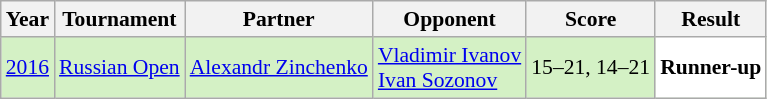<table class="sortable wikitable" style="font-size: 90%;">
<tr>
<th>Year</th>
<th>Tournament</th>
<th>Partner</th>
<th>Opponent</th>
<th>Score</th>
<th>Result</th>
</tr>
<tr style="background:#D4F1C5">
<td align="center"><a href='#'>2016</a></td>
<td align="left"><a href='#'>Russian Open</a></td>
<td align="left"> <a href='#'>Alexandr Zinchenko</a></td>
<td align="left"> <a href='#'>Vladimir Ivanov</a><br> <a href='#'>Ivan Sozonov</a></td>
<td align="left">15–21, 14–21</td>
<td style="text-align:left; background:white"> <strong>Runner-up</strong></td>
</tr>
</table>
